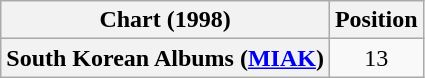<table class="wikitable plainrowheaders">
<tr>
<th>Chart (1998)</th>
<th>Position</th>
</tr>
<tr>
<th scope="row">South Korean Albums (<a href='#'>MIAK</a>)</th>
<td style="text-align:center;">13</td>
</tr>
</table>
